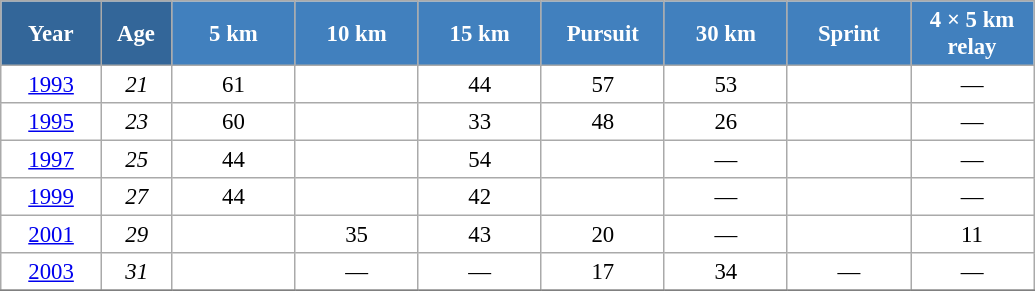<table class="wikitable" style="font-size:95%; text-align:center; border:grey solid 1px; border-collapse:collapse; background:#ffffff;">
<tr>
<th style="background-color:#369; color:white; width:60px;"> Year </th>
<th style="background-color:#369; color:white; width:40px;"> Age </th>
<th style="background-color:#4180be; color:white; width:75px;"> 5 km </th>
<th style="background-color:#4180be; color:white; width:75px;"> 10 km </th>
<th style="background-color:#4180be; color:white; width:75px;"> 15 km </th>
<th style="background-color:#4180be; color:white; width:75px;"> Pursuit </th>
<th style="background-color:#4180be; color:white; width:75px;"> 30 km </th>
<th style="background-color:#4180be; color:white; width:75px;"> Sprint </th>
<th style="background-color:#4180be; color:white; width:75px;"> 4 × 5 km <br> relay </th>
</tr>
<tr>
<td><a href='#'>1993</a></td>
<td><em>21</em></td>
<td>61</td>
<td></td>
<td>44</td>
<td>57</td>
<td>53</td>
<td></td>
<td>—</td>
</tr>
<tr>
<td><a href='#'>1995</a></td>
<td><em>23</em></td>
<td>60</td>
<td></td>
<td>33</td>
<td>48</td>
<td>26</td>
<td></td>
<td>—</td>
</tr>
<tr>
<td><a href='#'>1997</a></td>
<td><em>25</em></td>
<td>44</td>
<td></td>
<td>54</td>
<td></td>
<td>—</td>
<td></td>
<td>—</td>
</tr>
<tr>
<td><a href='#'>1999</a></td>
<td><em>27</em></td>
<td>44</td>
<td></td>
<td>42</td>
<td></td>
<td>—</td>
<td></td>
<td>—</td>
</tr>
<tr>
<td><a href='#'>2001</a></td>
<td><em>29</em></td>
<td></td>
<td>35</td>
<td>43</td>
<td>20</td>
<td>—</td>
<td></td>
<td>11</td>
</tr>
<tr>
<td><a href='#'>2003</a></td>
<td><em>31</em></td>
<td></td>
<td>—</td>
<td>—</td>
<td>17</td>
<td>34</td>
<td>—</td>
<td>—</td>
</tr>
<tr>
</tr>
</table>
